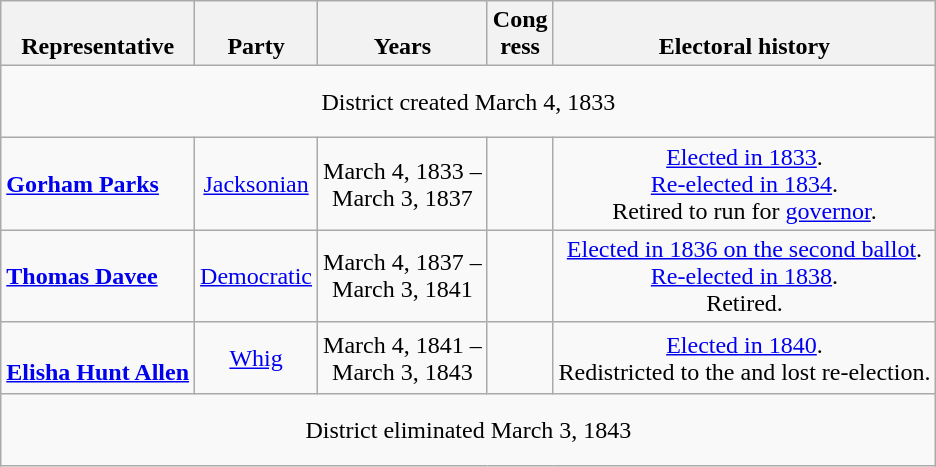<table class=wikitable style="text-align:center">
<tr valign=bottom>
<th>Representative</th>
<th>Party</th>
<th>Years</th>
<th>Cong<br>ress</th>
<th>Electoral history</th>
</tr>
<tr style="height:3em">
<td colspan=6>District created March 4, 1833</td>
</tr>
<tr style="height:3em">
<td align=left><strong><a href='#'>Gorham Parks</a></strong><br></td>
<td><a href='#'>Jacksonian</a></td>
<td nowrap>March 4, 1833 –<br>March 3, 1837</td>
<td></td>
<td><a href='#'>Elected in 1833</a>.<br><a href='#'>Re-elected in 1834</a>.<br>Retired to run for <a href='#'>governor</a>.</td>
</tr>
<tr style="height:3em">
<td align=left><strong><a href='#'>Thomas Davee</a></strong><br></td>
<td><a href='#'>Democratic</a></td>
<td nowrap>March 4, 1837 –<br>March 3, 1841</td>
<td></td>
<td><a href='#'>Elected in 1836 on the second ballot</a>.<br><a href='#'>Re-elected in 1838</a>.<br>Retired.</td>
</tr>
<tr style="height:3em">
<td align=left><br><strong><a href='#'>Elisha Hunt Allen</a></strong><br></td>
<td><a href='#'>Whig</a></td>
<td nowrap>March 4, 1841 –<br>March 3, 1843</td>
<td></td>
<td><a href='#'>Elected in 1840</a>.<br>Redistricted to the  and lost re-election.</td>
</tr>
<tr style="height:3em">
<td colspan=5>District eliminated March 3, 1843</td>
</tr>
</table>
